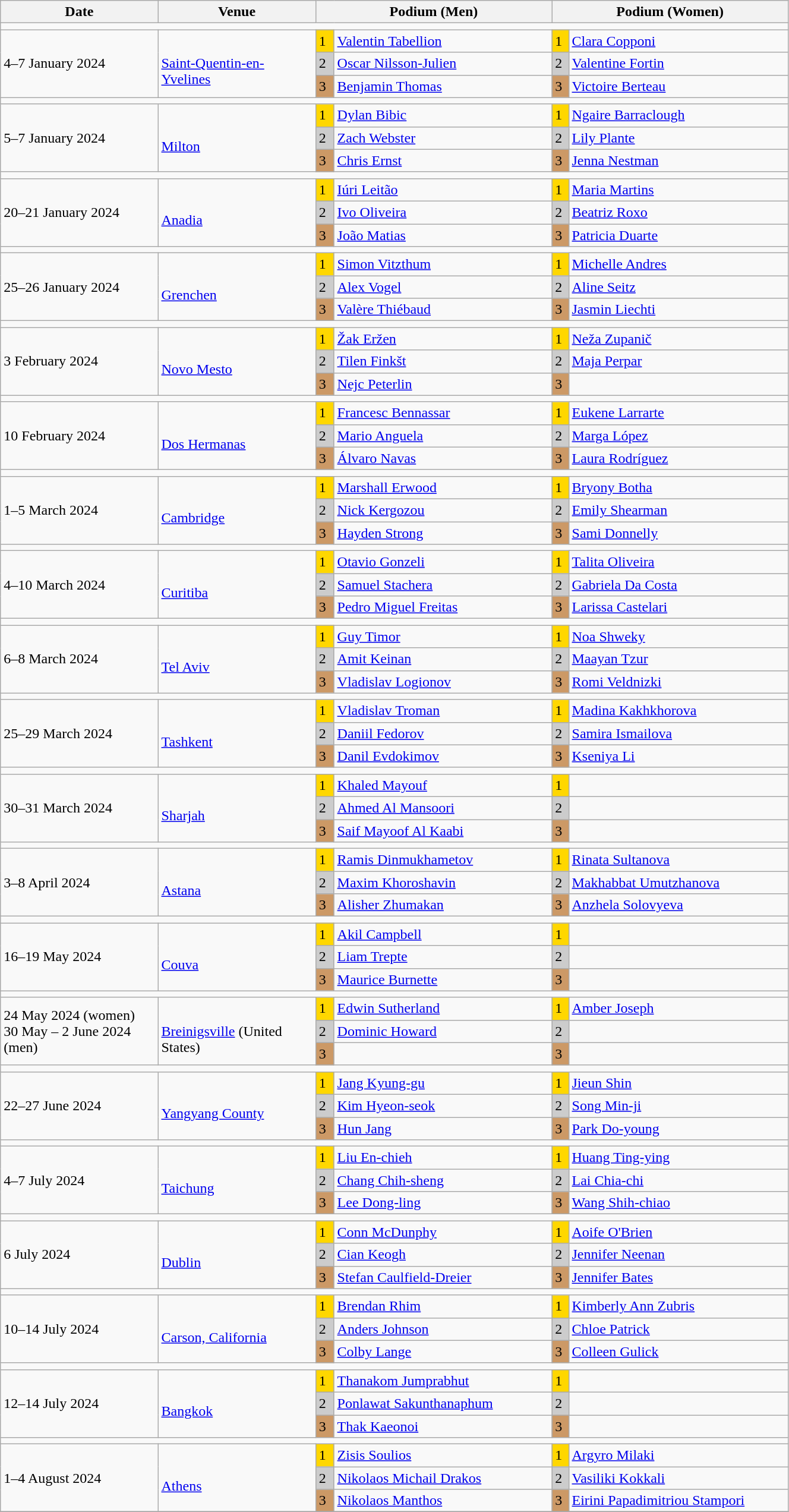<table class="wikitable" width=70%>
<tr>
<th>Date</th>
<th width=20%>Venue</th>
<th colspan=2 width=30%>Podium (Men)</th>
<th colspan=2 width=30%>Podium (Women)</th>
</tr>
<tr>
<td colspan=6></td>
</tr>
<tr>
<td rowspan=3>4–7 January 2024</td>
<td rowspan=3><br><a href='#'>Saint-Quentin-en-Yvelines</a></td>
<td bgcolor=FFD700>1</td>
<td><a href='#'>Valentin Tabellion</a></td>
<td bgcolor=FFD700>1</td>
<td><a href='#'>Clara Copponi</a></td>
</tr>
<tr>
<td bgcolor=CCCCCC>2</td>
<td><a href='#'>Oscar Nilsson-Julien</a></td>
<td bgcolor=CCCCCC>2</td>
<td><a href='#'>Valentine Fortin</a></td>
</tr>
<tr>
<td bgcolor=CC9966>3</td>
<td><a href='#'>Benjamin Thomas</a></td>
<td bgcolor=CC9966>3</td>
<td><a href='#'>Victoire Berteau</a></td>
</tr>
<tr>
<td colspan=6></td>
</tr>
<tr>
<td rowspan=3>5–7 January 2024</td>
<td rowspan=3><br><a href='#'>Milton</a></td>
<td bgcolor=FFD700>1</td>
<td><a href='#'>Dylan Bibic</a></td>
<td bgcolor=FFD700>1</td>
<td><a href='#'>Ngaire Barraclough</a></td>
</tr>
<tr>
<td bgcolor=CCCCCC>2</td>
<td><a href='#'>Zach Webster</a></td>
<td bgcolor=CCCCCC>2</td>
<td><a href='#'>Lily Plante</a></td>
</tr>
<tr>
<td bgcolor=CC9966>3</td>
<td><a href='#'>Chris Ernst</a></td>
<td bgcolor=CC9966>3</td>
<td><a href='#'>Jenna Nestman</a></td>
</tr>
<tr>
<td colspan=6></td>
</tr>
<tr>
<td rowspan=3>20–21 January 2024</td>
<td rowspan=3><br><a href='#'>Anadia</a></td>
<td bgcolor=FFD700>1</td>
<td><a href='#'>Iúri Leitão</a></td>
<td bgcolor=FFD700>1</td>
<td><a href='#'>Maria Martins</a></td>
</tr>
<tr>
<td bgcolor=CCCCCC>2</td>
<td><a href='#'>Ivo Oliveira</a></td>
<td bgcolor=CCCCCC>2</td>
<td><a href='#'>Beatriz Roxo</a></td>
</tr>
<tr>
<td bgcolor=CC9966>3</td>
<td><a href='#'>João Matias</a></td>
<td bgcolor=CC9966>3</td>
<td><a href='#'>Patricia Duarte</a></td>
</tr>
<tr>
<td colspan=6></td>
</tr>
<tr>
<td rowspan=3>25–26 January 2024</td>
<td rowspan=3><br><a href='#'>Grenchen</a></td>
<td bgcolor=FFD700>1</td>
<td><a href='#'>Simon Vitzthum</a></td>
<td bgcolor=FFD700>1</td>
<td><a href='#'>Michelle Andres</a></td>
</tr>
<tr>
<td bgcolor=CCCCCC>2</td>
<td><a href='#'>Alex Vogel</a></td>
<td bgcolor=CCCCCC>2</td>
<td><a href='#'>Aline Seitz</a></td>
</tr>
<tr>
<td bgcolor=CC9966>3</td>
<td><a href='#'>Valère Thiébaud</a></td>
<td bgcolor=CC9966>3</td>
<td><a href='#'>Jasmin Liechti</a></td>
</tr>
<tr>
<td colspan=6></td>
</tr>
<tr>
<td rowspan=3>3 February 2024</td>
<td rowspan=3><br><a href='#'>Novo Mesto</a></td>
<td bgcolor=FFD700>1</td>
<td><a href='#'>Žak Eržen</a></td>
<td bgcolor=FFD700>1</td>
<td><a href='#'>Neža Zupanič</a></td>
</tr>
<tr>
<td bgcolor=CCCCCC>2</td>
<td><a href='#'>Tilen Finkšt</a></td>
<td bgcolor=CCCCCC>2</td>
<td><a href='#'>Maja Perpar</a></td>
</tr>
<tr>
<td bgcolor=CC9966>3</td>
<td><a href='#'>Nejc Peterlin</a></td>
<td bgcolor=CC9966>3</td>
<td></td>
</tr>
<tr>
<td colspan=6></td>
</tr>
<tr>
<td rowspan=3>10 February 2024</td>
<td rowspan=3><br><a href='#'>Dos Hermanas</a></td>
<td bgcolor=FFD700>1</td>
<td><a href='#'>Francesc Bennassar</a></td>
<td bgcolor=FFD700>1</td>
<td><a href='#'>Eukene Larrarte</a></td>
</tr>
<tr>
<td bgcolor=CCCCCC>2</td>
<td><a href='#'>Mario Anguela</a></td>
<td bgcolor=CCCCCC>2</td>
<td><a href='#'>Marga López</a></td>
</tr>
<tr>
<td bgcolor=CC9966>3</td>
<td><a href='#'>Álvaro Navas</a></td>
<td bgcolor=CC9966>3</td>
<td><a href='#'>Laura Rodríguez</a></td>
</tr>
<tr>
<td colspan=6></td>
</tr>
<tr>
<td rowspan=3>1–5 March 2024</td>
<td rowspan=3><br><a href='#'>Cambridge</a></td>
<td bgcolor=FFD700>1</td>
<td><a href='#'>Marshall Erwood</a></td>
<td bgcolor=FFD700>1</td>
<td><a href='#'>Bryony Botha</a></td>
</tr>
<tr>
<td bgcolor=CCCCCC>2</td>
<td><a href='#'>Nick Kergozou</a></td>
<td bgcolor=CCCCCC>2</td>
<td><a href='#'>Emily Shearman</a></td>
</tr>
<tr>
<td bgcolor=CC9966>3</td>
<td><a href='#'>Hayden Strong</a></td>
<td bgcolor=CC9966>3</td>
<td><a href='#'>Sami Donnelly</a></td>
</tr>
<tr>
<td colspan=6></td>
</tr>
<tr>
<td rowspan=3>4–10 March 2024</td>
<td rowspan=3><br><a href='#'>Curitiba</a></td>
<td bgcolor=FFD700>1</td>
<td><a href='#'>Otavio Gonzeli</a></td>
<td bgcolor=FFD700>1</td>
<td><a href='#'>Talita Oliveira</a></td>
</tr>
<tr>
<td bgcolor=CCCCCC>2</td>
<td><a href='#'>Samuel Stachera</a></td>
<td bgcolor=CCCCCC>2</td>
<td><a href='#'>Gabriela Da Costa</a></td>
</tr>
<tr>
<td bgcolor=CC9966>3</td>
<td><a href='#'>Pedro Miguel Freitas</a></td>
<td bgcolor=CC9966>3</td>
<td><a href='#'>Larissa Castelari</a></td>
</tr>
<tr>
<td colspan=6></td>
</tr>
<tr>
<td rowspan=3>6–8 March 2024</td>
<td rowspan=3><br><a href='#'>Tel Aviv</a></td>
<td bgcolor=FFD700>1</td>
<td><a href='#'>Guy Timor</a></td>
<td bgcolor=FFD700>1</td>
<td><a href='#'>Noa Shweky</a></td>
</tr>
<tr>
<td bgcolor=CCCCCC>2</td>
<td><a href='#'>Amit Keinan</a></td>
<td bgcolor=CCCCCC>2</td>
<td><a href='#'>Maayan Tzur</a></td>
</tr>
<tr>
<td bgcolor=CC9966>3</td>
<td><a href='#'>Vladislav Logionov</a></td>
<td bgcolor=CC9966>3</td>
<td><a href='#'>Romi Veldnizki</a></td>
</tr>
<tr>
<td colspan=6></td>
</tr>
<tr>
<td rowspan=3>25–29 March 2024</td>
<td rowspan=3><br><a href='#'>Tashkent</a></td>
<td bgcolor=FFD700>1</td>
<td><a href='#'>Vladislav Troman</a></td>
<td bgcolor=FFD700>1</td>
<td><a href='#'>Madina Kakhkhorova</a></td>
</tr>
<tr>
<td bgcolor=CCCCCC>2</td>
<td><a href='#'>Daniil Fedorov</a></td>
<td bgcolor=CCCCCC>2</td>
<td><a href='#'>Samira Ismailova</a></td>
</tr>
<tr>
<td bgcolor=CC9966>3</td>
<td><a href='#'>Danil Evdokimov</a></td>
<td bgcolor=CC9966>3</td>
<td><a href='#'>Kseniya Li</a></td>
</tr>
<tr>
<td colspan=6></td>
</tr>
<tr>
<td rowspan=3>30–31 March 2024</td>
<td rowspan=3><br><a href='#'>Sharjah</a></td>
<td bgcolor=FFD700>1</td>
<td><a href='#'>Khaled Mayouf</a></td>
<td bgcolor=FFD700>1</td>
<td></td>
</tr>
<tr>
<td bgcolor=CCCCCC>2</td>
<td><a href='#'>Ahmed Al Mansoori</a></td>
<td bgcolor=CCCCCC>2</td>
<td></td>
</tr>
<tr>
<td bgcolor=CC9966>3</td>
<td><a href='#'>Saif Mayoof Al Kaabi</a></td>
<td bgcolor=CC9966>3</td>
<td></td>
</tr>
<tr>
<td colspan=6></td>
</tr>
<tr>
<td rowspan=3>3–8 April 2024</td>
<td rowspan=3><br><a href='#'>Astana</a></td>
<td bgcolor=FFD700>1</td>
<td><a href='#'>Ramis Dinmukhametov</a></td>
<td bgcolor=FFD700>1</td>
<td><a href='#'>Rinata Sultanova</a></td>
</tr>
<tr>
<td bgcolor=CCCCCC>2</td>
<td><a href='#'>Maxim Khoroshavin</a></td>
<td bgcolor=CCCCCC>2</td>
<td><a href='#'>Makhabbat Umutzhanova</a></td>
</tr>
<tr>
<td bgcolor=CC9966>3</td>
<td><a href='#'>Alisher Zhumakan</a></td>
<td bgcolor=CC9966>3</td>
<td><a href='#'>Anzhela Solovyeva</a></td>
</tr>
<tr>
<td colspan=6></td>
</tr>
<tr>
<td rowspan=3>16–19 May 2024</td>
<td rowspan=3><br><a href='#'>Couva</a></td>
<td bgcolor=FFD700>1</td>
<td><a href='#'>Akil Campbell</a></td>
<td bgcolor=FFD700>1</td>
<td></td>
</tr>
<tr>
<td bgcolor=CCCCCC>2</td>
<td><a href='#'>Liam Trepte</a></td>
<td bgcolor=CCCCCC>2</td>
<td></td>
</tr>
<tr>
<td bgcolor=CC9966>3</td>
<td><a href='#'>Maurice Burnette</a></td>
<td bgcolor=CC9966>3</td>
<td></td>
</tr>
<tr>
<td colspan=6></td>
</tr>
<tr>
<td rowspan=3>24 May 2024 (women)<br>30 May – 2 June 2024 (men)</td>
<td rowspan=3><br><a href='#'>Breinigsville</a> (United States)</td>
<td bgcolor=FFD700>1</td>
<td><a href='#'>Edwin Sutherland</a></td>
<td bgcolor=FFD700>1</td>
<td><a href='#'>Amber Joseph</a></td>
</tr>
<tr>
<td bgcolor=CCCCCC>2</td>
<td><a href='#'>Dominic Howard</a></td>
<td bgcolor=CCCCCC>2</td>
<td></td>
</tr>
<tr>
<td bgcolor=CC9966>3</td>
<td></td>
<td bgcolor=CC9966>3</td>
<td></td>
</tr>
<tr>
<td colspan=6></td>
</tr>
<tr>
<td rowspan=3>22–27 June 2024</td>
<td rowspan=3><br><a href='#'>Yangyang County</a></td>
<td bgcolor=FFD700>1</td>
<td><a href='#'>Jang Kyung-gu</a></td>
<td bgcolor=FFD700>1</td>
<td><a href='#'>Jieun Shin</a></td>
</tr>
<tr>
<td bgcolor=CCCCCC>2</td>
<td><a href='#'>Kim Hyeon-seok</a></td>
<td bgcolor=CCCCCC>2</td>
<td><a href='#'>Song Min-ji</a></td>
</tr>
<tr>
<td bgcolor=CC9966>3</td>
<td><a href='#'>Hun Jang</a></td>
<td bgcolor=CC9966>3</td>
<td><a href='#'>Park Do-young</a></td>
</tr>
<tr>
<td colspan=6></td>
</tr>
<tr>
<td rowspan=3>4–7 July 2024</td>
<td rowspan=3><br><a href='#'>Taichung</a></td>
<td bgcolor=FFD700>1</td>
<td><a href='#'>Liu En-chieh</a></td>
<td bgcolor=FFD700>1</td>
<td><a href='#'>Huang Ting-ying</a></td>
</tr>
<tr>
<td bgcolor=CCCCCC>2</td>
<td><a href='#'>Chang Chih-sheng</a></td>
<td bgcolor=CCCCCC>2</td>
<td><a href='#'>Lai Chia-chi</a></td>
</tr>
<tr>
<td bgcolor=CC9966>3</td>
<td><a href='#'>Lee Dong-ling</a></td>
<td bgcolor=CC9966>3</td>
<td><a href='#'>Wang Shih-chiao</a></td>
</tr>
<tr>
<td colspan=6></td>
</tr>
<tr>
<td rowspan=3>6 July 2024</td>
<td rowspan=3><br><a href='#'>Dublin</a></td>
<td bgcolor=FFD700>1</td>
<td><a href='#'>Conn McDunphy</a></td>
<td bgcolor=FFD700>1</td>
<td><a href='#'>Aoife O'Brien</a></td>
</tr>
<tr>
<td bgcolor=CCCCCC>2</td>
<td><a href='#'>Cian Keogh</a></td>
<td bgcolor=CCCCCC>2</td>
<td><a href='#'>Jennifer Neenan</a></td>
</tr>
<tr>
<td bgcolor=CC9966>3</td>
<td><a href='#'>Stefan Caulfield-Dreier</a></td>
<td bgcolor=CC9966>3</td>
<td><a href='#'>Jennifer Bates</a></td>
</tr>
<tr>
<td colspan=6></td>
</tr>
<tr>
<td rowspan=3>10–14 July 2024</td>
<td rowspan=3><br><a href='#'>Carson, California</a></td>
<td bgcolor=FFD700>1</td>
<td><a href='#'>Brendan Rhim</a></td>
<td bgcolor=FFD700>1</td>
<td><a href='#'>Kimberly Ann Zubris</a></td>
</tr>
<tr>
<td bgcolor=CCCCCC>2</td>
<td><a href='#'>Anders Johnson</a></td>
<td bgcolor=CCCCCC>2</td>
<td><a href='#'>Chloe Patrick</a></td>
</tr>
<tr>
<td bgcolor=CC9966>3</td>
<td><a href='#'>Colby Lange</a></td>
<td bgcolor=CC9966>3</td>
<td><a href='#'>Colleen Gulick</a></td>
</tr>
<tr>
<td colspan=6></td>
</tr>
<tr>
<td rowspan=3>12–14 July 2024</td>
<td rowspan=3><br><a href='#'>Bangkok</a></td>
<td bgcolor=FFD700>1</td>
<td><a href='#'>Thanakom Jumprabhut</a></td>
<td bgcolor=FFD700>1</td>
<td></td>
</tr>
<tr>
<td bgcolor=CCCCCC>2</td>
<td><a href='#'>Ponlawat Sakunthanaphum</a></td>
<td bgcolor=CCCCCC>2</td>
<td></td>
</tr>
<tr>
<td bgcolor=CC9966>3</td>
<td><a href='#'>Thak Kaeonoi</a></td>
<td bgcolor=CC9966>3</td>
<td></td>
</tr>
<tr>
<td colspan=6></td>
</tr>
<tr>
<td rowspan=3>1–4 August 2024</td>
<td rowspan=3><br><a href='#'>Athens</a></td>
<td bgcolor=FFD700>1</td>
<td><a href='#'>Zisis Soulios</a></td>
<td bgcolor=FFD700>1</td>
<td><a href='#'>Argyro Milaki</a></td>
</tr>
<tr>
<td bgcolor=CCCCCC>2</td>
<td><a href='#'>Nikolaos Michail Drakos</a></td>
<td bgcolor=CCCCCC>2</td>
<td><a href='#'>Vasiliki Kokkali</a></td>
</tr>
<tr>
<td bgcolor=CC9966>3</td>
<td><a href='#'>Nikolaos Manthos</a></td>
<td bgcolor=CC9966>3</td>
<td><a href='#'>Eirini Papadimitriou Stampori</a></td>
</tr>
<tr>
</tr>
</table>
